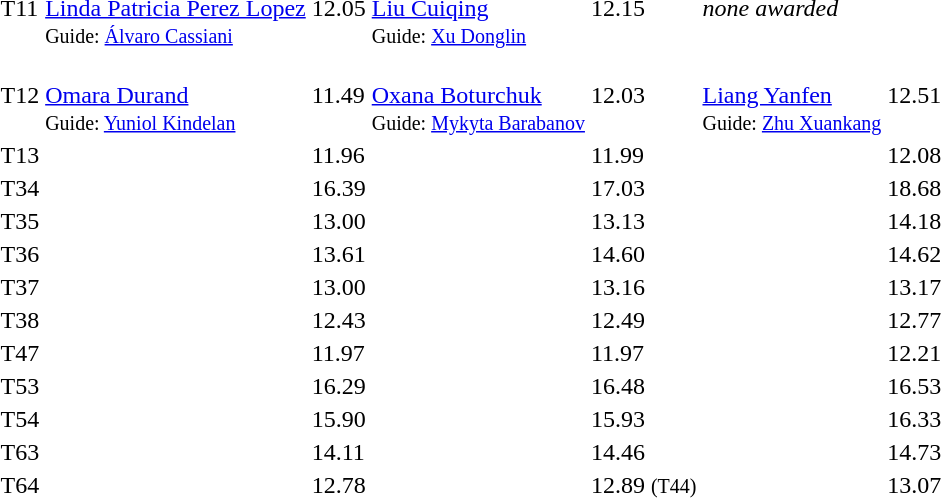<table>
<tr>
<td>T11 <br></td>
<td><br><a href='#'>Linda Patricia Perez Lopez</a><br><small>Guide: <a href='#'>Álvaro Cassiani</a></small></td>
<td>12.05</td>
<td><br><a href='#'>Liu Cuiqing</a><br><small>Guide: <a href='#'>Xu Donglin</a></small></td>
<td>12.15</td>
<td><em>none awarded</em></td>
<td></td>
</tr>
<tr>
<td>T12 <br></td>
<td><br><a href='#'>Omara Durand</a><br><small>Guide: <a href='#'>Yuniol Kindelan</a></small></td>
<td>11.49</td>
<td><br><a href='#'>Oxana Boturchuk</a><br><small>Guide: <a href='#'>Mykyta Barabanov</a></small></td>
<td>12.03</td>
<td><br><a href='#'>Liang Yanfen</a><br><small>Guide: <a href='#'>Zhu Xuankang</a></small></td>
<td>12.51</td>
</tr>
<tr>
<td>T13 <br></td>
<td></td>
<td>11.96</td>
<td></td>
<td>11.99</td>
<td></td>
<td>12.08</td>
</tr>
<tr>
<td>T34 <br></td>
<td></td>
<td>16.39 <strong></strong></td>
<td></td>
<td>17.03</td>
<td></td>
<td>18.68</td>
</tr>
<tr>
<td>T35 <br></td>
<td></td>
<td>13.00 <strong></strong></td>
<td></td>
<td>13.13 </td>
<td></td>
<td>14.18</td>
</tr>
<tr>
<td>T36 <br></td>
<td></td>
<td>13.61 <strong></strong></td>
<td></td>
<td>14.60</td>
<td></td>
<td>14.62</td>
</tr>
<tr>
<td>T37 <br></td>
<td></td>
<td>13.00 <strong></strong></td>
<td></td>
<td>13.16 </td>
<td></td>
<td>13.17</td>
</tr>
<tr>
<td>T38 <br></td>
<td></td>
<td>12.43</td>
<td></td>
<td>12.49 </td>
<td></td>
<td>12.77</td>
</tr>
<tr>
<td>T47 <br></td>
<td></td>
<td>11.97</td>
<td></td>
<td>11.97</td>
<td></td>
<td>12.21</td>
</tr>
<tr>
<td>T53 <br></td>
<td></td>
<td>16.29</td>
<td></td>
<td>16.48</td>
<td></td>
<td>16.53</td>
</tr>
<tr>
<td>T54 <br></td>
<td></td>
<td>15.90</td>
<td></td>
<td>15.93</td>
<td></td>
<td>16.33</td>
</tr>
<tr>
<td>T63 <br></td>
<td></td>
<td>14.11 <strong></strong></td>
<td></td>
<td>14.46</td>
<td></td>
<td>14.73</td>
</tr>
<tr>
<td>T64 <br></td>
<td></td>
<td>12.78 </td>
<td></td>
<td>12.89  <small>(T44)</small></td>
<td></td>
<td>13.07</td>
</tr>
</table>
